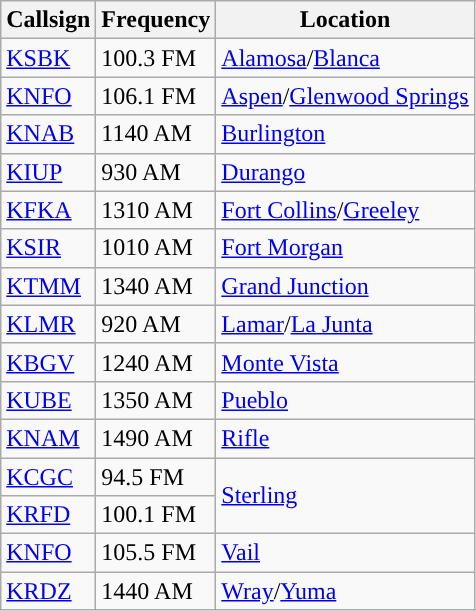<table class="wikitable">
<tr>
<th>Callsign</th>
<th>Frequency</th>
<th>Location</th>
</tr>
<tr>
<td><a href='#'>KSBK</a></td>
<td>100.3 FM</td>
<td><a href='#'>Alamosa</a>/<a href='#'>Blanca</a></td>
</tr>
<tr>
<td><a href='#'>KNFO</a></td>
<td>106.1 FM</td>
<td><a href='#'>Aspen</a>/<a href='#'>Glenwood Springs</a></td>
</tr>
<tr>
<td><a href='#'>KNAB</a></td>
<td>1140 AM</td>
<td><a href='#'>Burlington</a></td>
</tr>
<tr>
<td><a href='#'>KIUP</a></td>
<td>930 AM</td>
<td><a href='#'>Durango</a></td>
</tr>
<tr>
<td><a href='#'>KFKA</a></td>
<td>1310 AM</td>
<td><a href='#'>Fort Collins</a>/<a href='#'>Greeley</a></td>
</tr>
<tr>
<td><a href='#'>KSIR</a></td>
<td>1010 AM</td>
<td><a href='#'>Fort Morgan</a></td>
</tr>
<tr>
<td><a href='#'>KTMM</a></td>
<td>1340 AM</td>
<td><a href='#'>Grand Junction</a></td>
</tr>
<tr>
<td><a href='#'>KLMR</a></td>
<td>920 AM</td>
<td><a href='#'>Lamar</a>/<a href='#'>La Junta</a></td>
</tr>
<tr>
<td><a href='#'>KBGV</a></td>
<td>1240 AM</td>
<td><a href='#'>Monte Vista</a></td>
</tr>
<tr>
<td><a href='#'>KUBE</a></td>
<td>1350 AM</td>
<td><a href='#'>Pueblo</a></td>
</tr>
<tr>
<td><a href='#'>KNAM</a></td>
<td>1490 AM</td>
<td><a href='#'>Rifle</a></td>
</tr>
<tr>
<td><a href='#'>KCGC</a></td>
<td>94.5 FM</td>
<td rowspan="2"><a href='#'>Sterling</a></td>
</tr>
<tr>
<td><a href='#'>KRFD</a></td>
<td>100.1 FM</td>
</tr>
<tr>
<td><a href='#'>KNFO</a></td>
<td>105.5 FM</td>
<td><a href='#'>Vail</a></td>
</tr>
<tr>
<td><a href='#'>KRDZ</a></td>
<td>1440 AM</td>
<td><a href='#'>Wray</a>/<a href='#'>Yuma</a></td>
</tr>
</table>
